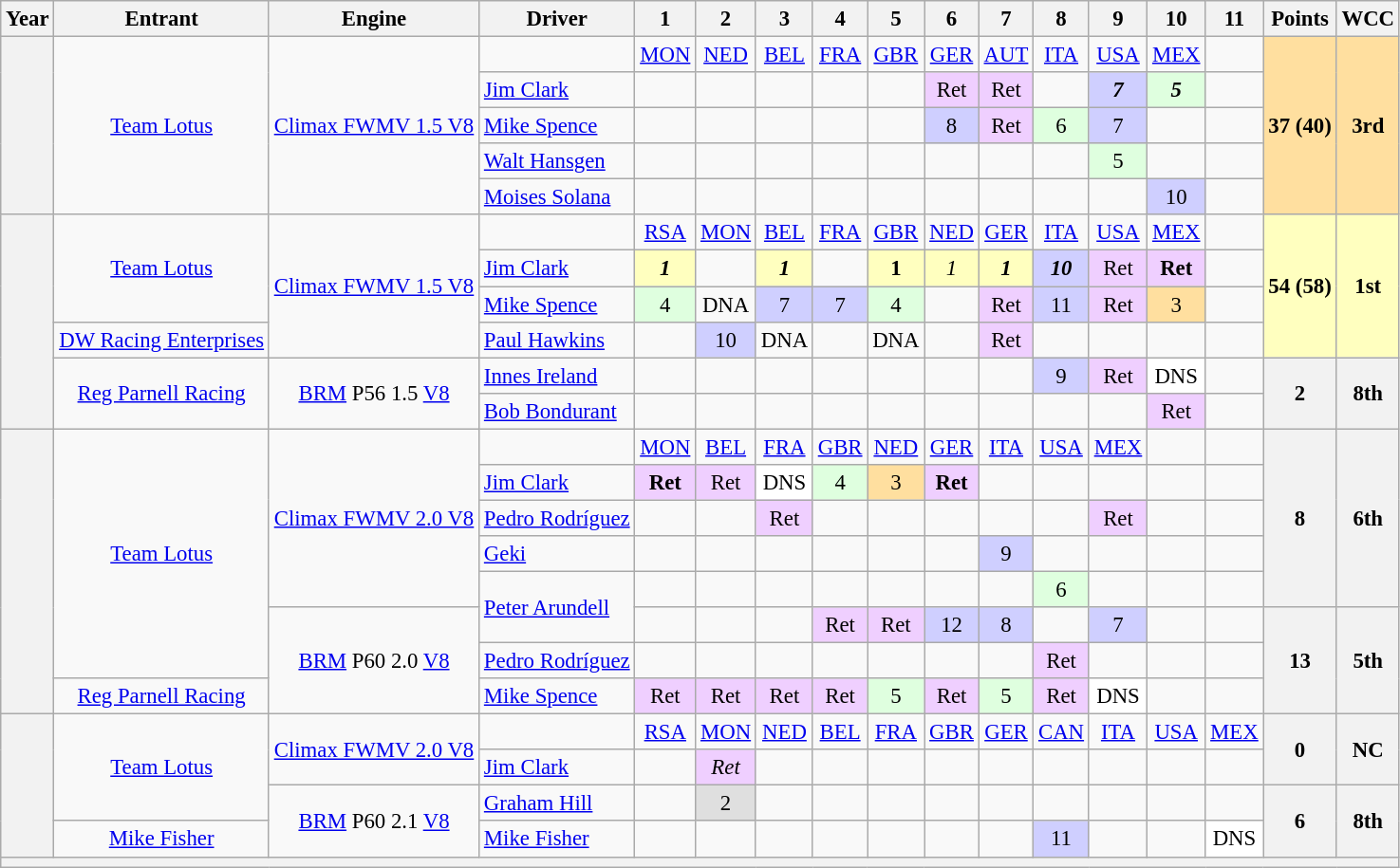<table class="wikitable" style="text-align:center; font-size:95%">
<tr>
<th>Year</th>
<th>Entrant</th>
<th>Engine</th>
<th>Driver</th>
<th>1</th>
<th>2</th>
<th>3</th>
<th>4</th>
<th>5</th>
<th>6</th>
<th>7</th>
<th>8</th>
<th>9</th>
<th>10</th>
<th>11</th>
<th>Points</th>
<th>WCC</th>
</tr>
<tr>
<th rowspan=5></th>
<td rowspan=5><a href='#'>Team Lotus</a></td>
<td rowspan=5><a href='#'>Climax FWMV 1.5 V8</a></td>
<td></td>
<td><a href='#'>MON</a></td>
<td><a href='#'>NED</a></td>
<td><a href='#'>BEL</a></td>
<td><a href='#'>FRA</a></td>
<td><a href='#'>GBR</a></td>
<td><a href='#'>GER</a></td>
<td><a href='#'>AUT</a></td>
<td><a href='#'>ITA</a></td>
<td><a href='#'>USA</a></td>
<td><a href='#'>MEX</a></td>
<td></td>
<th rowspan=5 style="background:#ffdf9f;">37 (40)</th>
<th rowspan=5 style="background:#ffdf9f;">3rd</th>
</tr>
<tr>
<td align="left"><a href='#'>Jim Clark</a></td>
<td></td>
<td></td>
<td></td>
<td></td>
<td></td>
<td style="background:#efcfff;">Ret</td>
<td style="background:#efcfff;">Ret</td>
<td></td>
<td style="background:#cfcfff;"><strong><em>7</em></strong></td>
<td style="background:#DFFFDF;"><strong><em>5</em></strong></td>
<td></td>
</tr>
<tr>
<td align="left"><a href='#'>Mike Spence</a></td>
<td></td>
<td></td>
<td></td>
<td></td>
<td></td>
<td style="background:#cfcfff;">8</td>
<td style="background:#efcfff;">Ret</td>
<td style="background:#dfffdf;">6</td>
<td style="background:#cfcfff;">7</td>
<td></td>
<td></td>
</tr>
<tr>
<td align="left"><a href='#'>Walt Hansgen</a></td>
<td></td>
<td></td>
<td></td>
<td></td>
<td></td>
<td></td>
<td></td>
<td></td>
<td style="background:#DFFFDF;">5</td>
<td></td>
<td></td>
</tr>
<tr>
<td align="left"><a href='#'>Moises Solana</a></td>
<td></td>
<td></td>
<td></td>
<td></td>
<td></td>
<td></td>
<td></td>
<td></td>
<td></td>
<td style="background:#cfcfff;">10</td>
<td></td>
</tr>
<tr>
<th rowspan=6></th>
<td rowspan=3><a href='#'>Team Lotus</a></td>
<td rowspan=4><a href='#'>Climax FWMV 1.5 V8</a></td>
<td></td>
<td><a href='#'>RSA</a></td>
<td><a href='#'>MON</a></td>
<td><a href='#'>BEL</a></td>
<td><a href='#'>FRA</a></td>
<td><a href='#'>GBR</a></td>
<td><a href='#'>NED</a></td>
<td><a href='#'>GER</a></td>
<td><a href='#'>ITA</a></td>
<td><a href='#'>USA</a></td>
<td><a href='#'>MEX</a></td>
<td></td>
<th rowspan=4 style="background:#FFFFBF;">54 (58)</th>
<th rowspan=4 style="background:#FFFFBF;">1st</th>
</tr>
<tr>
<td align="left"><a href='#'>Jim Clark</a></td>
<td style="background:#ffffbf;"><strong><em>1</em></strong></td>
<td></td>
<td style="background:#ffffbf;"><strong><em>1</em></strong></td>
<td></td>
<td style="background:#ffffbf;"><strong>1</strong></td>
<td style="background:#ffffbf;"><em>1</em></td>
<td style="background:#ffffbf;"><strong><em>1</em></strong></td>
<td style="background:#CFCFFF;"><strong><em>10</em></strong></td>
<td style="background:#efcfff;">Ret</td>
<td style="background:#efcfff;"><strong>Ret</strong></td>
<td></td>
</tr>
<tr>
<td align="left"><a href='#'>Mike Spence</a></td>
<td style="background:#DFFFDF;">4</td>
<td>DNA</td>
<td style="background:#CFCFFF;">7</td>
<td style="background:#CFCFFF;">7</td>
<td style="background:#DFFFDF;">4</td>
<td></td>
<td style="background:#eFCFFF;">Ret</td>
<td style="background:#CFCFFF;">11</td>
<td style="background:#eFCFFF;">Ret</td>
<td style="background:#ffdf9f;">3</td>
<td></td>
</tr>
<tr>
<td><a href='#'>DW Racing Enterprises</a></td>
<td align="left"><a href='#'>Paul Hawkins</a></td>
<td></td>
<td style="background:#CFCFFF;">10</td>
<td>DNA</td>
<td></td>
<td>DNA</td>
<td></td>
<td style="background:#EFCFFF;">Ret</td>
<td></td>
<td></td>
<td></td>
<td></td>
</tr>
<tr>
<td rowspan=2><a href='#'>Reg Parnell Racing</a></td>
<td rowspan=2><a href='#'>BRM</a> P56 1.5 <a href='#'>V8</a></td>
<td align="left"><a href='#'>Innes Ireland</a></td>
<td></td>
<td></td>
<td></td>
<td></td>
<td></td>
<td></td>
<td></td>
<td style="background:#CFCFFF;">9</td>
<td style="background:#EFCFFF;">Ret</td>
<td style="background:#FFFFFF;">DNS</td>
<td></td>
<th rowspan=2>2</th>
<th rowspan=2>8th</th>
</tr>
<tr>
<td align="left"><a href='#'>Bob Bondurant</a></td>
<td></td>
<td></td>
<td></td>
<td></td>
<td></td>
<td></td>
<td></td>
<td></td>
<td></td>
<td style="background:#EFCFFF;">Ret</td>
<td></td>
</tr>
<tr>
<th rowspan=8></th>
<td rowspan=7><a href='#'>Team Lotus</a></td>
<td rowspan=5><a href='#'>Climax FWMV 2.0 V8</a></td>
<td></td>
<td><a href='#'>MON</a></td>
<td><a href='#'>BEL</a></td>
<td><a href='#'>FRA</a></td>
<td><a href='#'>GBR</a></td>
<td><a href='#'>NED</a></td>
<td><a href='#'>GER</a></td>
<td><a href='#'>ITA</a></td>
<td><a href='#'>USA</a></td>
<td><a href='#'>MEX</a></td>
<td></td>
<td></td>
<th rowspan=5>8</th>
<th rowspan=5>6th</th>
</tr>
<tr>
<td align="left"><a href='#'>Jim Clark</a></td>
<td style="background:#efcfff;"><strong>Ret</strong></td>
<td style="background:#efcfff;">Ret</td>
<td style="background:#ffffff;">DNS</td>
<td style="background:#dfffdf;">4</td>
<td style="background:#ffdf9f;">3</td>
<td style="background:#efcfff;"><strong>Ret</strong></td>
<td></td>
<td></td>
<td></td>
<td></td>
<td></td>
</tr>
<tr>
<td align="left"><a href='#'>Pedro Rodríguez</a></td>
<td></td>
<td></td>
<td style="background:#efcfff;">Ret</td>
<td></td>
<td></td>
<td></td>
<td></td>
<td></td>
<td style="background:#efcfff;">Ret</td>
<td></td>
<td></td>
</tr>
<tr>
<td align="left"><a href='#'>Geki</a></td>
<td></td>
<td></td>
<td></td>
<td></td>
<td></td>
<td></td>
<td style="background:#cfcfff;">9</td>
<td></td>
<td></td>
<td></td>
<td></td>
</tr>
<tr>
<td align="left" rowspan=2><a href='#'>Peter Arundell</a></td>
<td></td>
<td></td>
<td></td>
<td></td>
<td></td>
<td></td>
<td></td>
<td style="background:#dfffdf;">6</td>
<td></td>
<td></td>
<td></td>
</tr>
<tr>
<td rowspan=3><a href='#'>BRM</a> P60 2.0 <a href='#'>V8</a></td>
<td></td>
<td></td>
<td></td>
<td style="background:#EFCFFF;">Ret</td>
<td style="background:#EFCFFF;">Ret</td>
<td style="background:#cfcfff;">12</td>
<td style="background:#cfcfff;">8</td>
<td></td>
<td style="background:#cfcfff;">7</td>
<td></td>
<td></td>
<th rowspan=3>13</th>
<th rowspan=3>5th</th>
</tr>
<tr>
<td align="left"><a href='#'>Pedro Rodríguez</a></td>
<td></td>
<td></td>
<td></td>
<td></td>
<td></td>
<td></td>
<td></td>
<td style="background:#EFCFFF;">Ret</td>
<td></td>
<td></td>
<td></td>
</tr>
<tr>
<td><a href='#'>Reg Parnell Racing</a></td>
<td align="left"><a href='#'>Mike Spence</a></td>
<td style="background:#EFCFFF;">Ret</td>
<td style="background:#EFCFFF;">Ret</td>
<td style="background:#EFCFFF;">Ret</td>
<td style="background:#EFCFFF;">Ret</td>
<td style="background:#DFFFDF;">5</td>
<td style="background:#EFCFFF;">Ret</td>
<td style="background:#DFFFDF;">5</td>
<td style="background:#EFCFFF;">Ret</td>
<td style="background:#FFFFFF;">DNS</td>
<td></td>
<td></td>
</tr>
<tr>
<th rowspan=4></th>
<td rowspan=3><a href='#'>Team Lotus</a></td>
<td rowspan=2><a href='#'>Climax FWMV 2.0 V8</a></td>
<td></td>
<td><a href='#'>RSA</a></td>
<td><a href='#'>MON</a></td>
<td><a href='#'>NED</a></td>
<td><a href='#'>BEL</a></td>
<td><a href='#'>FRA</a></td>
<td><a href='#'>GBR</a></td>
<td><a href='#'>GER</a></td>
<td><a href='#'>CAN</a></td>
<td><a href='#'>ITA</a></td>
<td><a href='#'>USA</a></td>
<td><a href='#'>MEX</a></td>
<th rowspan=2>0</th>
<th rowspan=2>NC</th>
</tr>
<tr>
<td align="left"><a href='#'>Jim Clark</a></td>
<td></td>
<td style="background:#EFCFFF;"><em>Ret</em></td>
<td></td>
<td></td>
<td></td>
<td></td>
<td></td>
<td></td>
<td></td>
<td></td>
<td></td>
</tr>
<tr>
<td rowspan=2><a href='#'>BRM</a> P60 2.1 <a href='#'>V8</a></td>
<td align="left"><a href='#'>Graham Hill</a></td>
<td></td>
<td style="background:#DFDFDF;">2</td>
<td></td>
<td></td>
<td></td>
<td></td>
<td></td>
<td></td>
<td></td>
<td></td>
<td></td>
<th rowspan=2>6</th>
<th rowspan=2>8th</th>
</tr>
<tr>
<td><a href='#'>Mike Fisher</a></td>
<td align="left"><a href='#'>Mike Fisher</a></td>
<td></td>
<td></td>
<td></td>
<td></td>
<td></td>
<td></td>
<td></td>
<td style="background:#CFCFFF;">11</td>
<td></td>
<td></td>
<td style="background:#FFFFFF;">DNS</td>
</tr>
<tr>
<th colspan=17></th>
</tr>
</table>
